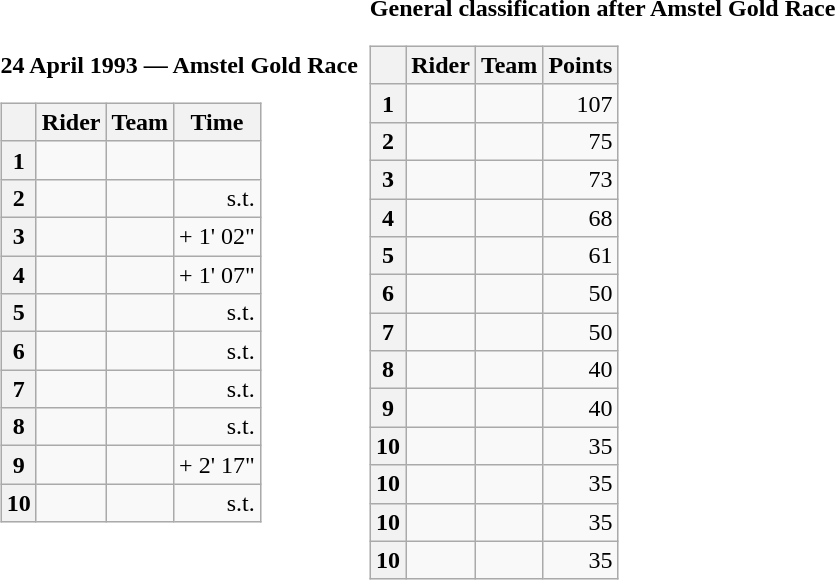<table>
<tr>
<td><strong>24 April 1993 — Amstel Gold Race </strong><br><table class="wikitable">
<tr>
<th></th>
<th>Rider</th>
<th>Team</th>
<th>Time</th>
</tr>
<tr>
<th>1</th>
<td></td>
<td></td>
<td align="right"></td>
</tr>
<tr>
<th>2</th>
<td></td>
<td></td>
<td align="right">s.t.</td>
</tr>
<tr>
<th>3</th>
<td></td>
<td></td>
<td align="right">+ 1' 02"</td>
</tr>
<tr>
<th>4</th>
<td> </td>
<td></td>
<td align="right">+ 1' 07"</td>
</tr>
<tr>
<th>5</th>
<td></td>
<td></td>
<td align="right">s.t.</td>
</tr>
<tr>
<th>6</th>
<td></td>
<td></td>
<td align="right">s.t.</td>
</tr>
<tr>
<th>7</th>
<td></td>
<td></td>
<td align="right">s.t.</td>
</tr>
<tr>
<th>8</th>
<td></td>
<td></td>
<td align="right">s.t.</td>
</tr>
<tr>
<th>9</th>
<td></td>
<td></td>
<td align="right">+ 2' 17"</td>
</tr>
<tr>
<th>10</th>
<td></td>
<td></td>
<td align="right">s.t.</td>
</tr>
</table>
</td>
<td></td>
<td><strong>General classification after Amstel Gold Race</strong><br><table class="wikitable">
<tr>
<th></th>
<th>Rider</th>
<th>Team</th>
<th>Points</th>
</tr>
<tr>
<th>1</th>
<td> </td>
<td></td>
<td align="right">107</td>
</tr>
<tr>
<th>2</th>
<td></td>
<td></td>
<td align="right">75</td>
</tr>
<tr>
<th>3</th>
<td></td>
<td></td>
<td align="right">73</td>
</tr>
<tr>
<th>4</th>
<td></td>
<td></td>
<td align="right">68</td>
</tr>
<tr>
<th>5</th>
<td></td>
<td></td>
<td align="right">61</td>
</tr>
<tr>
<th>6</th>
<td></td>
<td></td>
<td align="right">50</td>
</tr>
<tr>
<th>7</th>
<td></td>
<td></td>
<td align="right">50</td>
</tr>
<tr>
<th>8</th>
<td></td>
<td></td>
<td align="right">40</td>
</tr>
<tr>
<th>9</th>
<td></td>
<td></td>
<td align="right">40</td>
</tr>
<tr>
<th>10</th>
<td></td>
<td></td>
<td align="right">35</td>
</tr>
<tr>
<th>10</th>
<td></td>
<td></td>
<td align="right">35</td>
</tr>
<tr>
<th>10</th>
<td></td>
<td></td>
<td align="right">35</td>
</tr>
<tr>
<th>10</th>
<td></td>
<td></td>
<td align="right">35</td>
</tr>
</table>
</td>
</tr>
</table>
